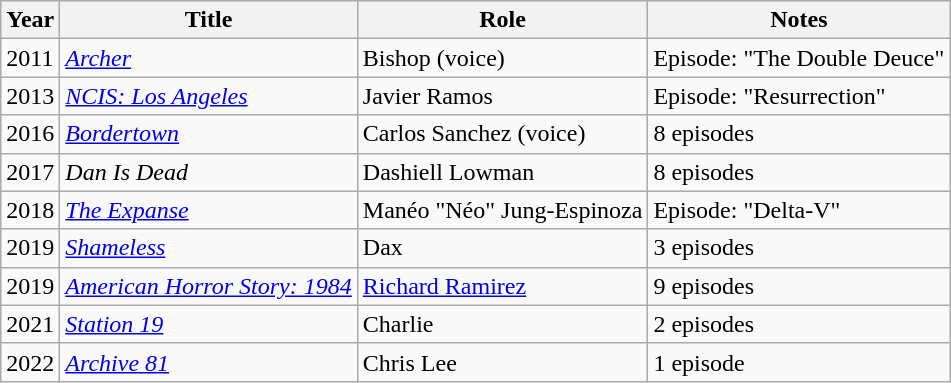<table class="wikitable plainrowheaders">
<tr>
<th scope="col">Year</th>
<th scope="col">Title</th>
<th scope="col">Role</th>
<th scope="col" class="unsortable">Notes</th>
</tr>
<tr>
<td>2011</td>
<td><em><a href='#'>Archer</a></em></td>
<td>Bishop (voice)</td>
<td>Episode: "The Double Deuce"</td>
</tr>
<tr>
<td>2013</td>
<td><em><a href='#'>NCIS: Los Angeles</a></em></td>
<td>Javier Ramos</td>
<td>Episode: "Resurrection"</td>
</tr>
<tr>
<td>2016</td>
<td><em><a href='#'>Bordertown</a></em></td>
<td>Carlos Sanchez (voice)</td>
<td>8 episodes</td>
</tr>
<tr>
<td>2017</td>
<td><em>Dan Is Dead</em></td>
<td>Dashiell Lowman</td>
<td>8 episodes</td>
</tr>
<tr>
<td>2018</td>
<td><em><a href='#'>The Expanse</a></em></td>
<td>Manéo "Néo" Jung-Espinoza</td>
<td>Episode: "Delta-V"</td>
</tr>
<tr>
<td>2019</td>
<td><em><a href='#'>Shameless</a></em></td>
<td>Dax</td>
<td>3 episodes</td>
</tr>
<tr>
<td>2019</td>
<td><em><a href='#'>American Horror Story: 1984</a></em></td>
<td><a href='#'>Richard Ramirez</a></td>
<td>9 episodes</td>
</tr>
<tr>
<td>2021</td>
<td><em><a href='#'>Station 19</a></em></td>
<td>Charlie</td>
<td>2 episodes</td>
</tr>
<tr>
<td>2022</td>
<td><em><a href='#'>Archive 81</a></em></td>
<td>Chris Lee</td>
<td>1 episode</td>
</tr>
</table>
